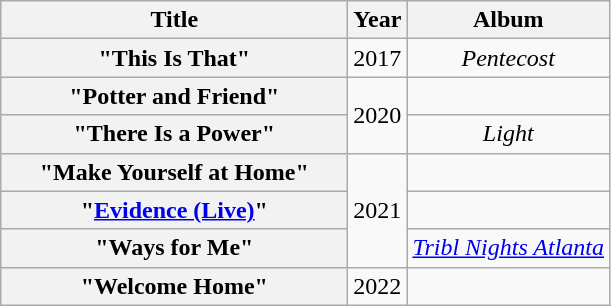<table class="wikitable plainrowheaders" style="text-align:center;">
<tr>
<th scope="col" style="width:14em;">Title</th>
<th scope="col">Year</th>
<th scope="col">Album</th>
</tr>
<tr>
<th scope="row">"This Is That"<br></th>
<td>2017</td>
<td><em>Pentecost</em></td>
</tr>
<tr>
<th scope="row">"Potter and Friend"<br></th>
<td rowspan="2">2020</td>
<td></td>
</tr>
<tr>
<th scope="row">"There Is a Power"<br></th>
<td><em>Light</em></td>
</tr>
<tr>
<th scope="row">"Make Yourself at Home"<br></th>
<td rowspan="3">2021</td>
<td></td>
</tr>
<tr>
<th scope="row">"<a href='#'>Evidence (Live)</a>"<br></th>
<td></td>
</tr>
<tr>
<th scope="row">"Ways for Me"<br></th>
<td><em><a href='#'>Tribl Nights Atlanta</a></em></td>
</tr>
<tr>
<th scope="row">"Welcome Home"<br></th>
<td>2022</td>
<td></td>
</tr>
</table>
